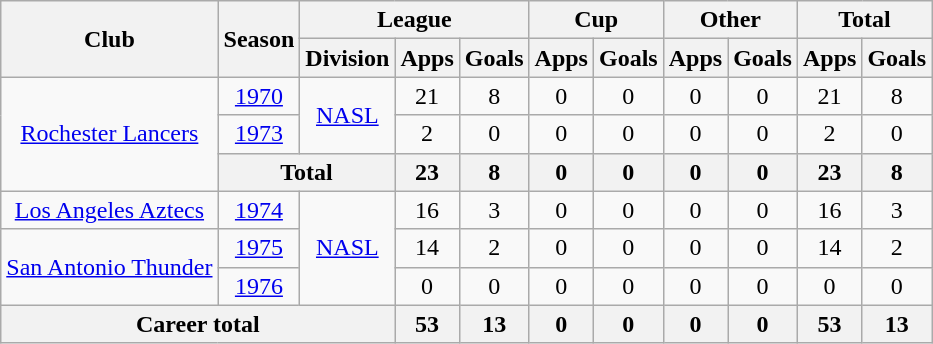<table class="wikitable" style="text-align: center">
<tr>
<th rowspan="2">Club</th>
<th rowspan="2">Season</th>
<th colspan="3">League</th>
<th colspan="2">Cup</th>
<th colspan="2">Other</th>
<th colspan="2">Total</th>
</tr>
<tr>
<th>Division</th>
<th>Apps</th>
<th>Goals</th>
<th>Apps</th>
<th>Goals</th>
<th>Apps</th>
<th>Goals</th>
<th>Apps</th>
<th>Goals</th>
</tr>
<tr>
<td rowspan="3"><a href='#'>Rochester Lancers</a></td>
<td><a href='#'>1970</a></td>
<td rowspan="2"><a href='#'>NASL</a></td>
<td>21</td>
<td>8</td>
<td>0</td>
<td>0</td>
<td>0</td>
<td>0</td>
<td>21</td>
<td>8</td>
</tr>
<tr>
<td><a href='#'>1973</a></td>
<td>2</td>
<td>0</td>
<td>0</td>
<td>0</td>
<td>0</td>
<td>0</td>
<td>2</td>
<td>0</td>
</tr>
<tr>
<th colspan="2"><strong>Total</strong></th>
<th>23</th>
<th>8</th>
<th>0</th>
<th>0</th>
<th>0</th>
<th>0</th>
<th>23</th>
<th>8</th>
</tr>
<tr>
<td><a href='#'>Los Angeles Aztecs</a></td>
<td><a href='#'>1974</a></td>
<td rowspan="3"><a href='#'>NASL</a></td>
<td>16</td>
<td>3</td>
<td>0</td>
<td>0</td>
<td>0</td>
<td>0</td>
<td>16</td>
<td>3</td>
</tr>
<tr>
<td rowspan="2"><a href='#'>San Antonio Thunder</a></td>
<td><a href='#'>1975</a></td>
<td>14</td>
<td>2</td>
<td>0</td>
<td>0</td>
<td>0</td>
<td>0</td>
<td>14</td>
<td>2</td>
</tr>
<tr>
<td><a href='#'>1976</a></td>
<td>0</td>
<td>0</td>
<td>0</td>
<td>0</td>
<td>0</td>
<td>0</td>
<td>0</td>
<td>0</td>
</tr>
<tr>
<th colspan="3"><strong>Career total</strong></th>
<th>53</th>
<th>13</th>
<th>0</th>
<th>0</th>
<th>0</th>
<th>0</th>
<th>53</th>
<th>13</th>
</tr>
</table>
